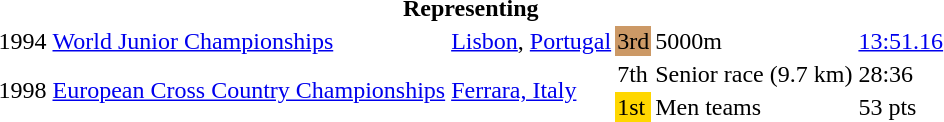<table>
<tr>
<th colspan="6">Representing </th>
</tr>
<tr>
<td>1994</td>
<td><a href='#'>World Junior Championships</a></td>
<td><a href='#'>Lisbon</a>, <a href='#'>Portugal</a></td>
<td bgcolor="cc9966">3rd</td>
<td>5000m</td>
<td><a href='#'>13:51.16</a></td>
</tr>
<tr>
<td rowspan=2>1998</td>
<td rowspan=2><a href='#'>European Cross Country Championships</a></td>
<td rowspan=2><a href='#'>Ferrara, Italy</a></td>
<td>7th</td>
<td>Senior race (9.7 km)</td>
<td>28:36</td>
</tr>
<tr>
<td bgcolor=gold>1st</td>
<td>Men teams</td>
<td>53 pts</td>
</tr>
</table>
